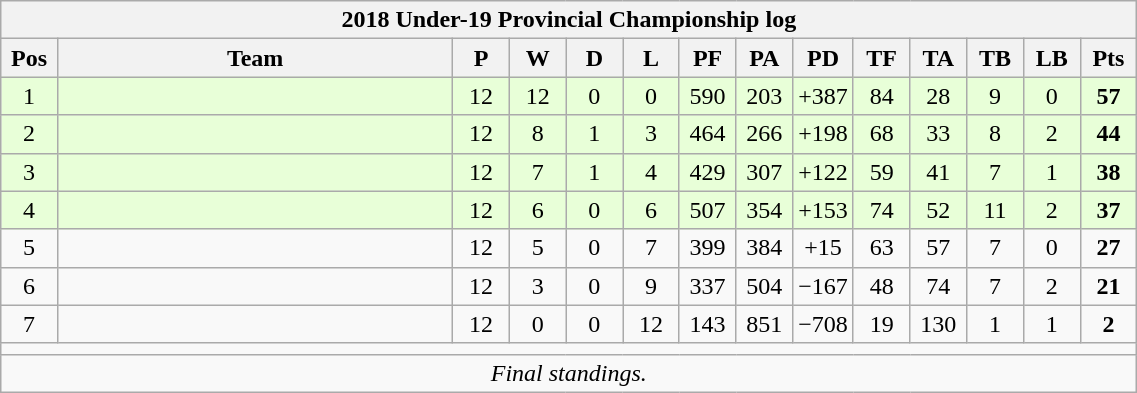<table class="wikitable" style="text-align:center; font-size:100%; width:60%;">
<tr>
<th colspan="100%" cellpadding="0" cellspacing="0"><strong>2018 Under-19 Provincial Championship log</strong></th>
</tr>
<tr>
<th style="width:5%;">Pos</th>
<th style="width:35%;">Team</th>
<th style="width:5%;">P</th>
<th style="width:5%;">W</th>
<th style="width:5%;">D</th>
<th style="width:5%;">L</th>
<th style="width:5%;">PF</th>
<th style="width:5%;">PA</th>
<th style="width:5%;">PD</th>
<th style="width:5%;">TF</th>
<th style="width:5%;">TA</th>
<th style="width:5%;">TB</th>
<th style="width:5%;">LB</th>
<th style="width:5%;">Pts<br></th>
</tr>
<tr style="background:#E8FFD8;">
<td>1</td>
<td style="text-align:left;"></td>
<td>12</td>
<td>12</td>
<td>0</td>
<td>0</td>
<td>590</td>
<td>203</td>
<td>+387</td>
<td>84</td>
<td>28</td>
<td>9</td>
<td>0</td>
<td><strong>57</strong></td>
</tr>
<tr style="background:#E8FFD8;">
<td>2</td>
<td style="text-align:left;"></td>
<td>12</td>
<td>8</td>
<td>1</td>
<td>3</td>
<td>464</td>
<td>266</td>
<td>+198</td>
<td>68</td>
<td>33</td>
<td>8</td>
<td>2</td>
<td><strong>44</strong></td>
</tr>
<tr style="background:#E8FFD8;">
<td>3</td>
<td style="text-align:left;"></td>
<td>12</td>
<td>7</td>
<td>1</td>
<td>4</td>
<td>429</td>
<td>307</td>
<td>+122</td>
<td>59</td>
<td>41</td>
<td>7</td>
<td>1</td>
<td><strong>38</strong></td>
</tr>
<tr style="background:#E8FFD8;">
<td>4</td>
<td style="text-align:left;"></td>
<td>12</td>
<td>6</td>
<td>0</td>
<td>6</td>
<td>507</td>
<td>354</td>
<td>+153</td>
<td>74</td>
<td>52</td>
<td>11</td>
<td>2</td>
<td><strong>37</strong></td>
</tr>
<tr>
<td>5</td>
<td style="text-align:left;"></td>
<td>12</td>
<td>5</td>
<td>0</td>
<td>7</td>
<td>399</td>
<td>384</td>
<td>+15</td>
<td>63</td>
<td>57</td>
<td>7</td>
<td>0</td>
<td><strong>27</strong></td>
</tr>
<tr>
<td>6</td>
<td style="text-align:left;"></td>
<td>12</td>
<td>3</td>
<td>0</td>
<td>9</td>
<td>337</td>
<td>504</td>
<td>−167</td>
<td>48</td>
<td>74</td>
<td>7</td>
<td>2</td>
<td><strong>21</strong></td>
</tr>
<tr>
<td>7</td>
<td style="text-align:left;"></td>
<td>12</td>
<td>0</td>
<td>0</td>
<td>12</td>
<td>143</td>
<td>851</td>
<td>−708</td>
<td>19</td>
<td>130</td>
<td>1</td>
<td>1</td>
<td><strong>2</strong></td>
</tr>
<tr>
<td colspan="100%" cellpadding="0" cellspacing="0"></td>
</tr>
<tr>
<td colspan="100%" cellpadding="0" cellspacing="0"><em>Final standings.</em></td>
</tr>
</table>
